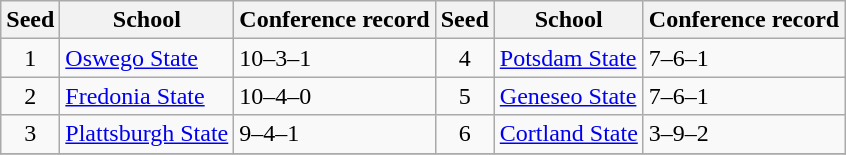<table class="wikitable">
<tr>
<th>Seed</th>
<th>School</th>
<th>Conference record</th>
<th>Seed</th>
<th>School</th>
<th>Conference record</th>
</tr>
<tr>
<td align=center>1</td>
<td><a href='#'>Oswego State</a></td>
<td>10–3–1</td>
<td align=center>4</td>
<td><a href='#'>Potsdam State</a></td>
<td>7–6–1</td>
</tr>
<tr>
<td align=center>2</td>
<td><a href='#'>Fredonia State</a></td>
<td>10–4–0</td>
<td align=center>5</td>
<td><a href='#'>Geneseo State</a></td>
<td>7–6–1</td>
</tr>
<tr>
<td align=center>3</td>
<td><a href='#'>Plattsburgh State</a></td>
<td>9–4–1</td>
<td align=center>6</td>
<td><a href='#'>Cortland State</a></td>
<td>3–9–2</td>
</tr>
<tr>
</tr>
</table>
